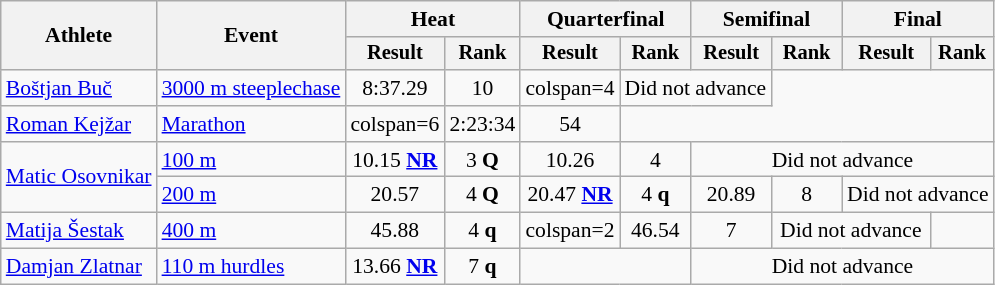<table class=wikitable style="font-size:90%">
<tr>
<th rowspan="2">Athlete</th>
<th rowspan="2">Event</th>
<th colspan="2">Heat</th>
<th colspan="2">Quarterfinal</th>
<th colspan="2">Semifinal</th>
<th colspan="2">Final</th>
</tr>
<tr style="font-size:95%">
<th>Result</th>
<th>Rank</th>
<th>Result</th>
<th>Rank</th>
<th>Result</th>
<th>Rank</th>
<th>Result</th>
<th>Rank</th>
</tr>
<tr align=center>
<td align=left><a href='#'>Boštjan Buč</a></td>
<td align=left><a href='#'>3000 m steeplechase</a></td>
<td>8:37.29</td>
<td>10</td>
<td>colspan=4 </td>
<td colspan=2>Did not advance</td>
</tr>
<tr align=center>
<td align=left><a href='#'>Roman Kejžar</a></td>
<td align=left><a href='#'>Marathon</a></td>
<td>colspan=6 </td>
<td>2:23:34</td>
<td>54</td>
</tr>
<tr align=center>
<td align=left rowspan=2><a href='#'>Matic Osovnikar</a></td>
<td align=left><a href='#'>100 m</a></td>
<td>10.15 <strong><a href='#'>NR</a></strong></td>
<td>3 <strong>Q</strong></td>
<td>10.26</td>
<td>4</td>
<td colspan=4>Did not advance</td>
</tr>
<tr align=center>
<td align=left><a href='#'>200 m</a></td>
<td>20.57</td>
<td>4 <strong>Q</strong></td>
<td>20.47 <strong><a href='#'>NR</a></strong></td>
<td>4 <strong>q</strong></td>
<td>20.89</td>
<td>8</td>
<td colspan=2>Did not advance</td>
</tr>
<tr align=center>
<td align=left><a href='#'>Matija Šestak</a></td>
<td align=left><a href='#'>400 m</a></td>
<td>45.88</td>
<td>4 <strong>q</strong></td>
<td>colspan=2 </td>
<td>46.54</td>
<td>7</td>
<td colspan=2>Did not advance</td>
</tr>
<tr align=center>
<td align=left><a href='#'>Damjan Zlatnar</a></td>
<td align=left rowspan=2><a href='#'>110 m hurdles</a></td>
<td>13.66 <strong><a href='#'>NR</a></strong></td>
<td>7 <strong>q</strong></td>
<td colspan=2></td>
<td colspan=4>Did not advance</td>
</tr>
</table>
